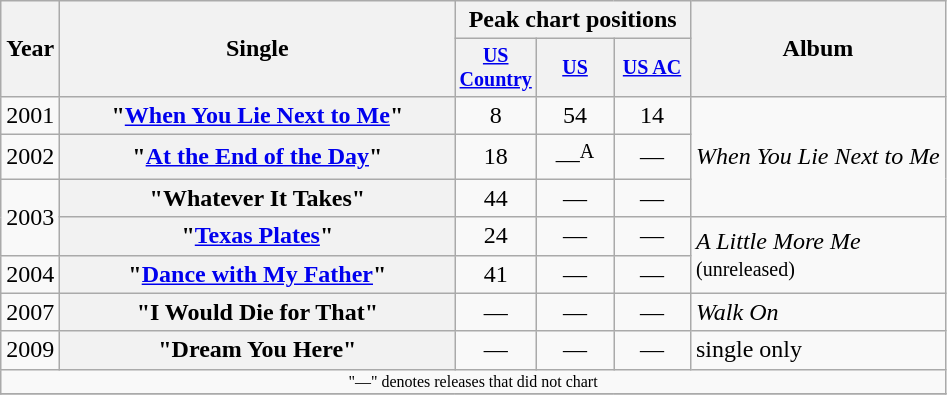<table class="wikitable plainrowheaders" style="text-align:center;">
<tr>
<th rowspan="2">Year</th>
<th rowspan="2" style="width:16em;">Single</th>
<th colspan="3">Peak chart positions<br></th>
<th rowspan="2">Album</th>
</tr>
<tr style="font-size:smaller;">
<th width="45"><a href='#'>US Country</a></th>
<th width="45"><a href='#'>US</a></th>
<th width="45"><a href='#'>US AC</a></th>
</tr>
<tr>
<td>2001</td>
<th scope="row">"<a href='#'>When You Lie Next to Me</a>"</th>
<td>8</td>
<td>54</td>
<td>14</td>
<td align="left" rowspan="3"><em>When You Lie Next to Me</em></td>
</tr>
<tr>
<td>2002</td>
<th scope="row">"<a href='#'>At the End of the Day</a>"</th>
<td>18</td>
<td>—<sup>A</sup></td>
<td>—</td>
</tr>
<tr>
<td rowspan="2">2003</td>
<th scope="row">"Whatever It Takes"</th>
<td>44</td>
<td>—</td>
<td>—</td>
</tr>
<tr>
<th scope="row">"<a href='#'>Texas Plates</a>"</th>
<td>24</td>
<td>—</td>
<td>—</td>
<td align="left" rowspan="2"><em>A Little More Me</em><br><small>(unreleased)</small></td>
</tr>
<tr>
<td>2004</td>
<th scope="row">"<a href='#'>Dance with My Father</a>"</th>
<td>41</td>
<td>—</td>
<td>—</td>
</tr>
<tr>
<td>2007</td>
<th scope="row">"I Would Die for That"</th>
<td>—</td>
<td>—</td>
<td>—</td>
<td align="left"><em>Walk On</em></td>
</tr>
<tr>
<td>2009</td>
<th scope="row">"Dream You Here"</th>
<td>—</td>
<td>—</td>
<td>—</td>
<td align="left">single only</td>
</tr>
<tr>
<td align=center colspan="6" style="font-size:8pt">"—" denotes releases that did not chart</td>
</tr>
<tr>
</tr>
</table>
